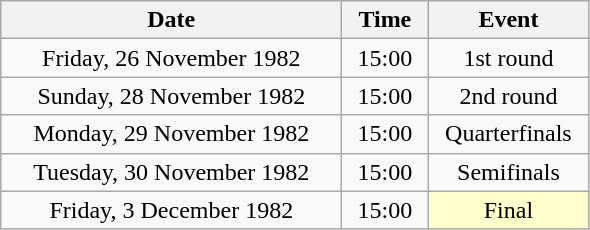<table class = "wikitable" style="text-align:center;">
<tr>
<th width=220>Date</th>
<th width=50>Time</th>
<th width=100>Event</th>
</tr>
<tr>
<td>Friday, 26 November 1982</td>
<td>15:00</td>
<td>1st round</td>
</tr>
<tr>
<td>Sunday, 28 November 1982</td>
<td>15:00</td>
<td>2nd round</td>
</tr>
<tr>
<td>Monday, 29 November 1982</td>
<td>15:00</td>
<td>Quarterfinals</td>
</tr>
<tr>
<td>Tuesday, 30 November 1982</td>
<td>15:00</td>
<td>Semifinals</td>
</tr>
<tr>
<td>Friday, 3 December 1982</td>
<td>15:00</td>
<td bgcolor=ffffcc>Final</td>
</tr>
</table>
